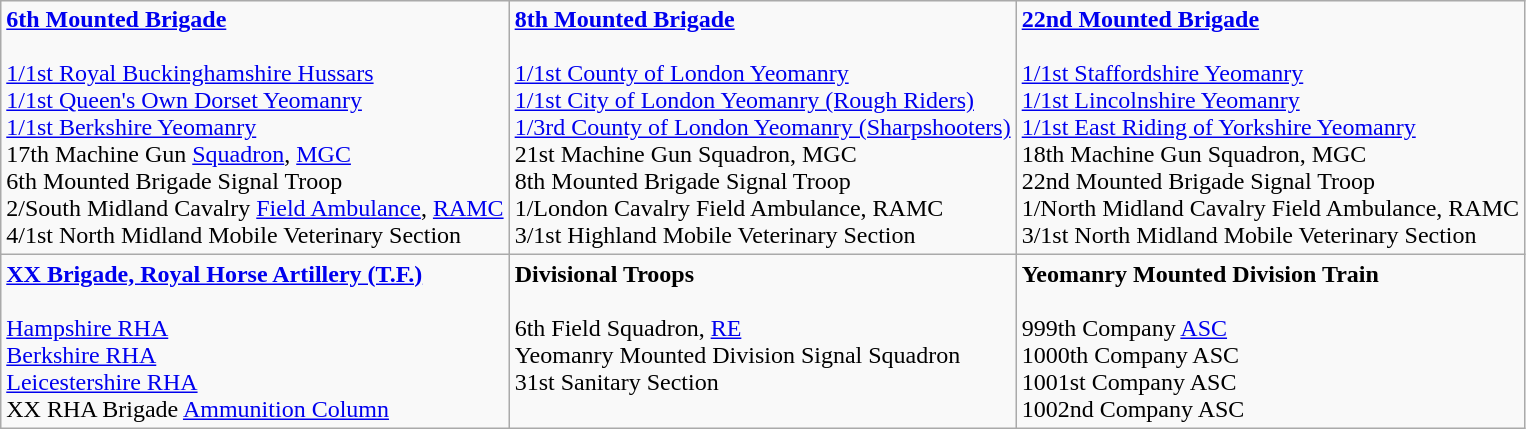<table class="wikitable">
<tr>
<td valign=top><strong><a href='#'>6th Mounted Brigade</a></strong><br><br><a href='#'>1/1st Royal Buckinghamshire Hussars</a><br>
<a href='#'>1/1st Queen's Own Dorset Yeomanry</a><br>
<a href='#'>1/1st Berkshire Yeomanry</a><br>
17th Machine Gun <a href='#'>Squadron</a>, <a href='#'>MGC</a><br>
6th Mounted Brigade Signal Troop<br>
2/South Midland Cavalry <a href='#'>Field Ambulance</a>, <a href='#'>RAMC</a><br>
4/1st North Midland Mobile Veterinary Section</td>
<td valign=top><strong><a href='#'>8th Mounted Brigade</a></strong><br><br><a href='#'>1/1st County of London Yeomanry</a><br>
<a href='#'>1/1st City of London Yeomanry (Rough Riders)</a><br>
<a href='#'>1/3rd County of London Yeomanry (Sharpshooters)</a><br>
21st Machine Gun Squadron, MGC<br>
8th Mounted Brigade Signal Troop<br>
1/London Cavalry Field Ambulance, RAMC<br>
3/1st Highland Mobile Veterinary Section</td>
<td valign=top><strong><a href='#'>22nd Mounted Brigade</a></strong><br><br><a href='#'>1/1st Staffordshire Yeomanry</a><br>
<a href='#'>1/1st Lincolnshire Yeomanry</a><br>
<a href='#'>1/1st East Riding of Yorkshire Yeomanry</a><br>
18th Machine Gun Squadron, MGC<br>
22nd Mounted Brigade Signal Troop<br>
1/North Midland Cavalry Field Ambulance, RAMC<br>
3/1st North Midland Mobile Veterinary Section</td>
</tr>
<tr>
<td valign=top><strong><a href='#'>XX Brigade, Royal Horse Artillery (T.F.)</a></strong><br><br><a href='#'>Hampshire RHA</a><br>
<a href='#'>Berkshire RHA</a><br>
<a href='#'>Leicestershire RHA</a><br>
XX RHA Brigade <a href='#'>Ammunition Column</a></td>
<td valign=top><strong>Divisional Troops</strong><br><br>6th Field Squadron, <a href='#'>RE</a><br>
Yeomanry Mounted Division Signal Squadron<br>
31st Sanitary Section</td>
<td valign=top><strong>Yeomanry Mounted Division Train</strong><br><br>999th Company <a href='#'>ASC</a><br>
1000th Company ASC<br>
1001st Company ASC<br>
1002nd Company ASC</td>
</tr>
</table>
